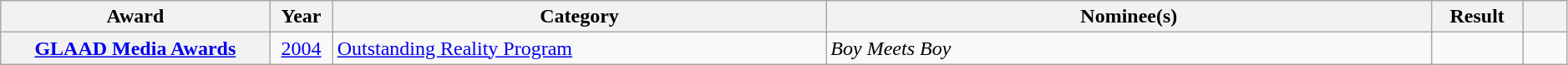<table class="wikitable sortable plainrowheaders" style="width:99%;">
<tr>
<th scope="col" style="width:12%;">Award</th>
<th scope="col" style="width:2%;">Year</th>
<th scope="col" style="width:22%;">Category</th>
<th scope="col" style="width:27%;">Nominee(s)</th>
<th scope="col" style="width:4%;">Result</th>
<th scope="col" style="width:2%;" class="unsortable"></th>
</tr>
<tr>
<th scope="row"><a href='#'>GLAAD Media Awards</a></th>
<td style="text-align:center;"><a href='#'>2004</a></td>
<td><a href='#'>Outstanding Reality Program</a></td>
<td><em>Boy Meets Boy</em></td>
<td></td>
<td style=text-align:center;"></td>
</tr>
</table>
